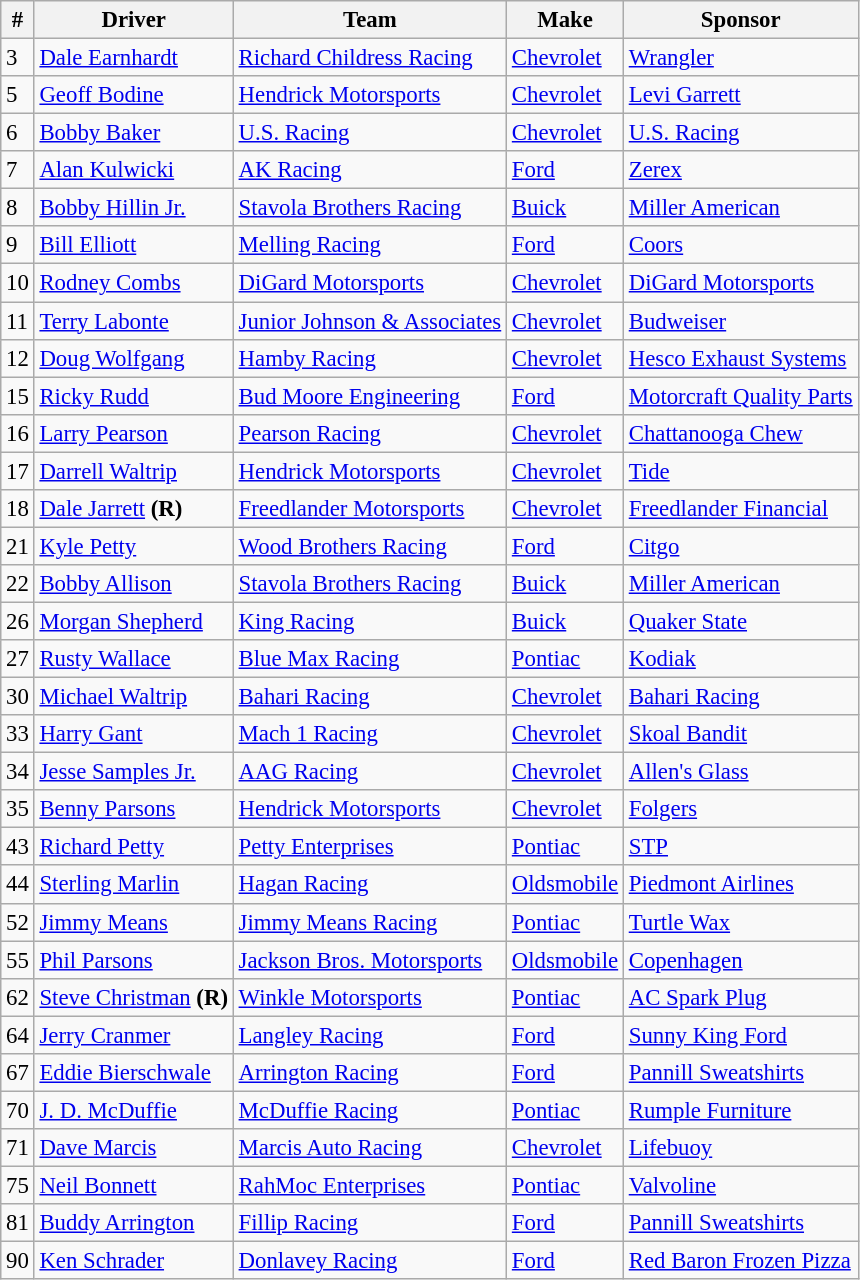<table class="wikitable" style="font-size:95%">
<tr>
<th>#</th>
<th>Driver</th>
<th>Team</th>
<th>Make</th>
<th>Sponsor</th>
</tr>
<tr>
<td>3</td>
<td><a href='#'>Dale Earnhardt</a></td>
<td><a href='#'>Richard Childress Racing</a></td>
<td><a href='#'>Chevrolet</a></td>
<td><a href='#'>Wrangler</a></td>
</tr>
<tr>
<td>5</td>
<td><a href='#'>Geoff Bodine</a></td>
<td><a href='#'>Hendrick Motorsports</a></td>
<td><a href='#'>Chevrolet</a></td>
<td><a href='#'>Levi Garrett</a></td>
</tr>
<tr>
<td>6</td>
<td><a href='#'>Bobby Baker</a></td>
<td><a href='#'>U.S. Racing</a></td>
<td><a href='#'>Chevrolet</a></td>
<td><a href='#'>U.S. Racing</a></td>
</tr>
<tr>
<td>7</td>
<td><a href='#'>Alan Kulwicki</a></td>
<td><a href='#'>AK Racing</a></td>
<td><a href='#'>Ford</a></td>
<td><a href='#'>Zerex</a></td>
</tr>
<tr>
<td>8</td>
<td><a href='#'>Bobby Hillin Jr.</a></td>
<td><a href='#'>Stavola Brothers Racing</a></td>
<td><a href='#'>Buick</a></td>
<td><a href='#'>Miller American</a></td>
</tr>
<tr>
<td>9</td>
<td><a href='#'>Bill Elliott</a></td>
<td><a href='#'>Melling Racing</a></td>
<td><a href='#'>Ford</a></td>
<td><a href='#'>Coors</a></td>
</tr>
<tr>
<td>10</td>
<td><a href='#'>Rodney Combs</a></td>
<td><a href='#'>DiGard Motorsports</a></td>
<td><a href='#'>Chevrolet</a></td>
<td><a href='#'>DiGard Motorsports</a></td>
</tr>
<tr>
<td>11</td>
<td><a href='#'>Terry Labonte</a></td>
<td><a href='#'>Junior Johnson & Associates</a></td>
<td><a href='#'>Chevrolet</a></td>
<td><a href='#'>Budweiser</a></td>
</tr>
<tr>
<td>12</td>
<td><a href='#'>Doug Wolfgang</a></td>
<td><a href='#'>Hamby Racing</a></td>
<td><a href='#'>Chevrolet</a></td>
<td><a href='#'>Hesco Exhaust Systems</a></td>
</tr>
<tr>
<td>15</td>
<td><a href='#'>Ricky Rudd</a></td>
<td><a href='#'>Bud Moore Engineering</a></td>
<td><a href='#'>Ford</a></td>
<td><a href='#'>Motorcraft Quality Parts</a></td>
</tr>
<tr>
<td>16</td>
<td><a href='#'>Larry Pearson</a></td>
<td><a href='#'>Pearson Racing</a></td>
<td><a href='#'>Chevrolet</a></td>
<td><a href='#'>Chattanooga Chew</a></td>
</tr>
<tr>
<td>17</td>
<td><a href='#'>Darrell Waltrip</a></td>
<td><a href='#'>Hendrick Motorsports</a></td>
<td><a href='#'>Chevrolet</a></td>
<td><a href='#'>Tide</a></td>
</tr>
<tr>
<td>18</td>
<td><a href='#'>Dale Jarrett</a> <strong>(R)</strong></td>
<td><a href='#'>Freedlander Motorsports</a></td>
<td><a href='#'>Chevrolet</a></td>
<td><a href='#'>Freedlander Financial</a></td>
</tr>
<tr>
<td>21</td>
<td><a href='#'>Kyle Petty</a></td>
<td><a href='#'>Wood Brothers Racing</a></td>
<td><a href='#'>Ford</a></td>
<td><a href='#'>Citgo</a></td>
</tr>
<tr>
<td>22</td>
<td><a href='#'>Bobby Allison</a></td>
<td><a href='#'>Stavola Brothers Racing</a></td>
<td><a href='#'>Buick</a></td>
<td><a href='#'>Miller American</a></td>
</tr>
<tr>
<td>26</td>
<td><a href='#'>Morgan Shepherd</a></td>
<td><a href='#'>King Racing</a></td>
<td><a href='#'>Buick</a></td>
<td><a href='#'>Quaker State</a></td>
</tr>
<tr>
<td>27</td>
<td><a href='#'>Rusty Wallace</a></td>
<td><a href='#'>Blue Max Racing</a></td>
<td><a href='#'>Pontiac</a></td>
<td><a href='#'>Kodiak</a></td>
</tr>
<tr>
<td>30</td>
<td><a href='#'>Michael Waltrip</a></td>
<td><a href='#'>Bahari Racing</a></td>
<td><a href='#'>Chevrolet</a></td>
<td><a href='#'>Bahari Racing</a></td>
</tr>
<tr>
<td>33</td>
<td><a href='#'>Harry Gant</a></td>
<td><a href='#'>Mach 1 Racing</a></td>
<td><a href='#'>Chevrolet</a></td>
<td><a href='#'>Skoal Bandit</a></td>
</tr>
<tr>
<td>34</td>
<td><a href='#'>Jesse Samples Jr.</a></td>
<td><a href='#'>AAG Racing</a></td>
<td><a href='#'>Chevrolet</a></td>
<td><a href='#'>Allen's Glass</a></td>
</tr>
<tr>
<td>35</td>
<td><a href='#'>Benny Parsons</a></td>
<td><a href='#'>Hendrick Motorsports</a></td>
<td><a href='#'>Chevrolet</a></td>
<td><a href='#'>Folgers</a></td>
</tr>
<tr>
<td>43</td>
<td><a href='#'>Richard Petty</a></td>
<td><a href='#'>Petty Enterprises</a></td>
<td><a href='#'>Pontiac</a></td>
<td><a href='#'>STP</a></td>
</tr>
<tr>
<td>44</td>
<td><a href='#'>Sterling Marlin</a></td>
<td><a href='#'>Hagan Racing</a></td>
<td><a href='#'>Oldsmobile</a></td>
<td><a href='#'>Piedmont Airlines</a></td>
</tr>
<tr>
<td>52</td>
<td><a href='#'>Jimmy Means</a></td>
<td><a href='#'>Jimmy Means Racing</a></td>
<td><a href='#'>Pontiac</a></td>
<td><a href='#'>Turtle Wax</a></td>
</tr>
<tr>
<td>55</td>
<td><a href='#'>Phil Parsons</a></td>
<td><a href='#'>Jackson Bros. Motorsports</a></td>
<td><a href='#'>Oldsmobile</a></td>
<td><a href='#'>Copenhagen</a></td>
</tr>
<tr>
<td>62</td>
<td><a href='#'>Steve Christman</a> <strong>(R)</strong></td>
<td><a href='#'>Winkle Motorsports</a></td>
<td><a href='#'>Pontiac</a></td>
<td><a href='#'>AC Spark Plug</a></td>
</tr>
<tr>
<td>64</td>
<td><a href='#'>Jerry Cranmer</a></td>
<td><a href='#'>Langley Racing</a></td>
<td><a href='#'>Ford</a></td>
<td><a href='#'>Sunny King Ford</a></td>
</tr>
<tr>
<td>67</td>
<td><a href='#'>Eddie Bierschwale</a></td>
<td><a href='#'>Arrington Racing</a></td>
<td><a href='#'>Ford</a></td>
<td><a href='#'>Pannill Sweatshirts</a></td>
</tr>
<tr>
<td>70</td>
<td><a href='#'>J. D. McDuffie</a></td>
<td><a href='#'>McDuffie Racing</a></td>
<td><a href='#'>Pontiac</a></td>
<td><a href='#'>Rumple Furniture</a></td>
</tr>
<tr>
<td>71</td>
<td><a href='#'>Dave Marcis</a></td>
<td><a href='#'>Marcis Auto Racing</a></td>
<td><a href='#'>Chevrolet</a></td>
<td><a href='#'>Lifebuoy</a></td>
</tr>
<tr>
<td>75</td>
<td><a href='#'>Neil Bonnett</a></td>
<td><a href='#'>RahMoc Enterprises</a></td>
<td><a href='#'>Pontiac</a></td>
<td><a href='#'>Valvoline</a></td>
</tr>
<tr>
<td>81</td>
<td><a href='#'>Buddy Arrington</a></td>
<td><a href='#'>Fillip Racing</a></td>
<td><a href='#'>Ford</a></td>
<td><a href='#'>Pannill Sweatshirts</a></td>
</tr>
<tr>
<td>90</td>
<td><a href='#'>Ken Schrader</a></td>
<td><a href='#'>Donlavey Racing</a></td>
<td><a href='#'>Ford</a></td>
<td><a href='#'>Red Baron Frozen Pizza</a></td>
</tr>
</table>
